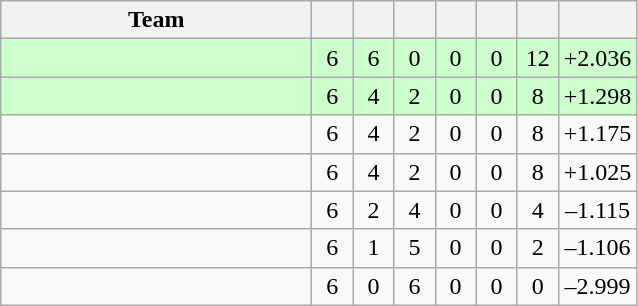<table class="wikitable" style="text-align:center">
<tr>
<th width=200>Team</th>
<th width=20></th>
<th width=20></th>
<th width=20></th>
<th width=20></th>
<th width=20></th>
<th width=20></th>
<th width=45></th>
</tr>
<tr style="background:#cfc;">
<td align="left"></td>
<td>6</td>
<td>6</td>
<td>0</td>
<td>0</td>
<td>0</td>
<td>12</td>
<td>+2.036</td>
</tr>
<tr style="background:#cfc;">
<td align="left"></td>
<td>6</td>
<td>4</td>
<td>2</td>
<td>0</td>
<td>0</td>
<td>8</td>
<td>+1.298</td>
</tr>
<tr>
<td align="left"></td>
<td>6</td>
<td>4</td>
<td>2</td>
<td>0</td>
<td>0</td>
<td>8</td>
<td>+1.175</td>
</tr>
<tr>
<td align="left"></td>
<td>6</td>
<td>4</td>
<td>2</td>
<td>0</td>
<td>0</td>
<td>8</td>
<td>+1.025</td>
</tr>
<tr>
<td align="left"></td>
<td>6</td>
<td>2</td>
<td>4</td>
<td>0</td>
<td>0</td>
<td>4</td>
<td>–1.115</td>
</tr>
<tr>
<td align="left"></td>
<td>6</td>
<td>1</td>
<td>5</td>
<td>0</td>
<td>0</td>
<td>2</td>
<td>–1.106</td>
</tr>
<tr>
<td align="left"></td>
<td>6</td>
<td>0</td>
<td>6</td>
<td>0</td>
<td>0</td>
<td>0</td>
<td>–2.999</td>
</tr>
</table>
